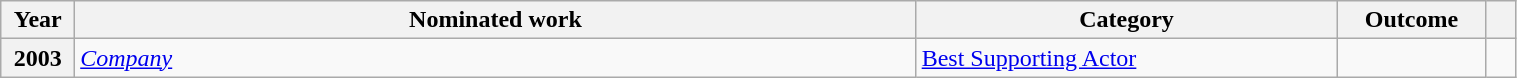<table class="wikitable plainrowheaders" style="width:80%;">
<tr>
<th scope="col" style="width:1%;">Year</th>
<th scope="col" style="width:28%;">Nominated work</th>
<th scope="col" style="width:14%;">Category</th>
<th scope="col" style="width:3%;">Outcome</th>
<th scope="col" style="width:1%;"></th>
</tr>
<tr>
<th scope="row">2003</th>
<td><em><a href='#'>Company</a></em></td>
<td><a href='#'>Best Supporting Actor</a></td>
<td></td>
<td style="text-align:center;"></td>
</tr>
</table>
